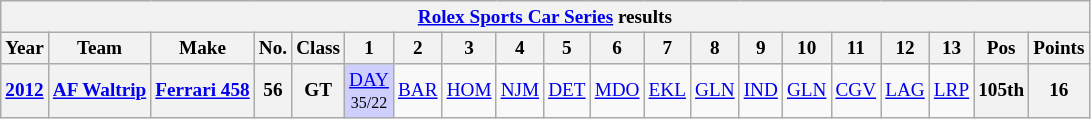<table class="wikitable" style="text-align:center; font-size:80%">
<tr>
<th colspan=45><a href='#'>Rolex Sports Car Series</a> results</th>
</tr>
<tr>
<th>Year</th>
<th>Team</th>
<th>Make</th>
<th>No.</th>
<th>Class</th>
<th>1</th>
<th>2</th>
<th>3</th>
<th>4</th>
<th>5</th>
<th>6</th>
<th>7</th>
<th>8</th>
<th>9</th>
<th>10</th>
<th>11</th>
<th>12</th>
<th>13</th>
<th>Pos</th>
<th>Points</th>
</tr>
<tr>
<th><a href='#'>2012</a></th>
<th><a href='#'>AF Waltrip</a></th>
<th><a href='#'>Ferrari 458</a></th>
<th>56</th>
<th>GT</th>
<td style="background:#CFCFFF;"><a href='#'>DAY</a><br><small>35/22</small></td>
<td><a href='#'>BAR</a></td>
<td><a href='#'>HOM</a></td>
<td><a href='#'>NJM</a></td>
<td><a href='#'>DET</a></td>
<td><a href='#'>MDO</a></td>
<td><a href='#'>EKL</a></td>
<td><a href='#'>GLN</a></td>
<td><a href='#'>IND</a></td>
<td><a href='#'>GLN</a></td>
<td><a href='#'>CGV</a></td>
<td><a href='#'>LAG</a></td>
<td><a href='#'>LRP</a></td>
<th>105th</th>
<th>16</th>
</tr>
</table>
